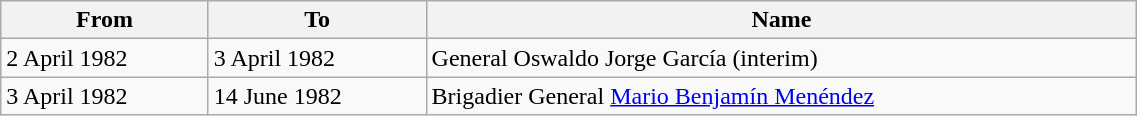<table class="wikitable" style="width:60%">
<tr>
<th>From</th>
<th>To</th>
<th>Name</th>
</tr>
<tr>
<td>2 April 1982</td>
<td>3 April 1982</td>
<td>General Oswaldo Jorge García (interim)</td>
</tr>
<tr>
<td>3 April 1982</td>
<td>14 June 1982</td>
<td>Brigadier General <a href='#'>Mario Benjamín Menéndez</a></td>
</tr>
</table>
